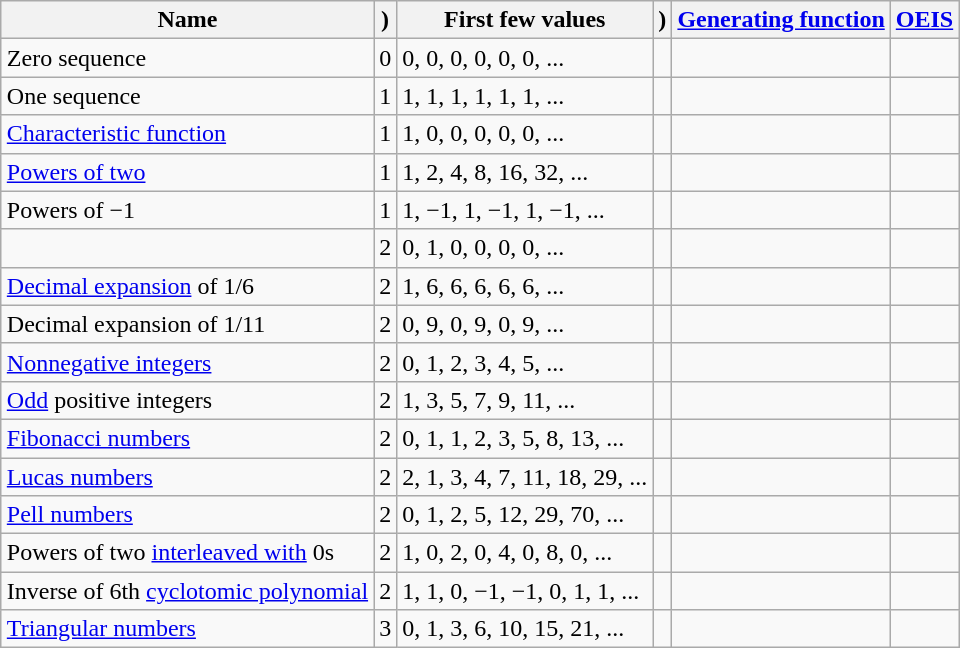<table class="wikitable" style="margin-left: auto; margin-right: auto; border: none;">
<tr>
<th>Name</th>
<th>)</th>
<th>First few values</th>
<th>)</th>
<th><a href='#'>Generating function</a></th>
<th><a href='#'>OEIS</a></th>
</tr>
<tr>
<td>Zero sequence</td>
<td>0</td>
<td>0, 0, 0, 0, 0, 0, ...</td>
<td></td>
<td></td>
<td></td>
</tr>
<tr>
<td>One sequence</td>
<td>1</td>
<td>1, 1, 1, 1, 1, 1, ...</td>
<td></td>
<td></td>
<td></td>
</tr>
<tr>
<td><a href='#'>Characteristic function</a></td>
<td>1</td>
<td>1, 0, 0, 0, 0, 0,  ...</td>
<td></td>
<td></td>
<td></td>
</tr>
<tr>
<td><a href='#'>Powers of two</a></td>
<td>1</td>
<td>1, 2, 4, 8, 16, 32, ...</td>
<td></td>
<td></td>
<td></td>
</tr>
<tr>
<td>Powers of −1</td>
<td>1</td>
<td>1, −1, 1, −1, 1, −1, ...</td>
<td></td>
<td></td>
<td></td>
</tr>
<tr>
<td></td>
<td>2</td>
<td>0, 1, 0, 0, 0, 0, ...</td>
<td></td>
<td></td>
<td></td>
</tr>
<tr>
<td><a href='#'>Decimal expansion</a> of 1/6</td>
<td>2</td>
<td>1, 6, 6, 6, 6, 6, ...</td>
<td></td>
<td></td>
<td></td>
</tr>
<tr>
<td>Decimal expansion of 1/11</td>
<td>2</td>
<td>0, 9, 0, 9, 0, 9, ...</td>
<td></td>
<td></td>
<td></td>
</tr>
<tr>
<td><a href='#'>Nonnegative integers</a></td>
<td>2</td>
<td>0, 1, 2, 3, 4, 5, ...</td>
<td></td>
<td></td>
<td></td>
</tr>
<tr>
<td><a href='#'>Odd</a> positive integers</td>
<td>2</td>
<td>1, 3, 5, 7, 9, 11, ...</td>
<td></td>
<td></td>
<td></td>
</tr>
<tr>
<td><a href='#'>Fibonacci numbers</a></td>
<td>2</td>
<td>0, 1, 1, 2, 3, 5, 8, 13, ...</td>
<td></td>
<td></td>
<td></td>
</tr>
<tr>
<td><a href='#'>Lucas numbers</a></td>
<td>2</td>
<td>2, 1, 3, 4, 7, 11, 18, 29, ...</td>
<td></td>
<td></td>
<td></td>
</tr>
<tr>
<td><a href='#'>Pell numbers</a></td>
<td>2</td>
<td>0, 1, 2, 5, 12, 29, 70, ...</td>
<td></td>
<td></td>
<td></td>
</tr>
<tr>
<td>Powers of two <a href='#'>interleaved with</a> 0s</td>
<td>2</td>
<td>1, 0, 2, 0, 4, 0, 8, 0, ...</td>
<td></td>
<td></td>
<td></td>
</tr>
<tr>
<td>Inverse of 6th <a href='#'>cyclotomic polynomial</a></td>
<td>2</td>
<td>1, 1, 0, −1, −1, 0, 1, 1, ...</td>
<td></td>
<td></td>
<td></td>
</tr>
<tr>
<td><a href='#'>Triangular numbers</a></td>
<td>3</td>
<td>0, 1, 3, 6, 10, 15, 21, ...</td>
<td></td>
<td></td>
<td></td>
</tr>
</table>
